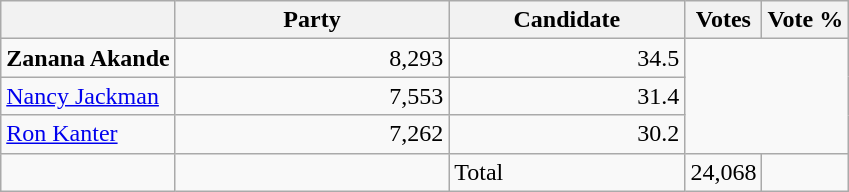<table class="wikitable">
<tr>
<th></th>
<th scope="col" width="175">Party</th>
<th scope="col" width="150">Candidate</th>
<th>Votes</th>
<th>Vote %</th>
</tr>
<tr>
<td><strong>Zanana Akande</strong></td>
<td align=right>8,293</td>
<td align=right>34.5</td>
</tr>
<tr |>
<td><a href='#'>Nancy Jackman</a></td>
<td align=right>7,553</td>
<td align=right>31.4</td>
</tr>
<tr |>
<td><a href='#'>Ron Kanter</a></td>
<td align=right>7,262</td>
<td align=right>30.2<br></td>
</tr>
<tr |>
<td></td>
<td></td>
<td>Total</td>
<td align=right>24,068</td>
<td></td>
</tr>
</table>
